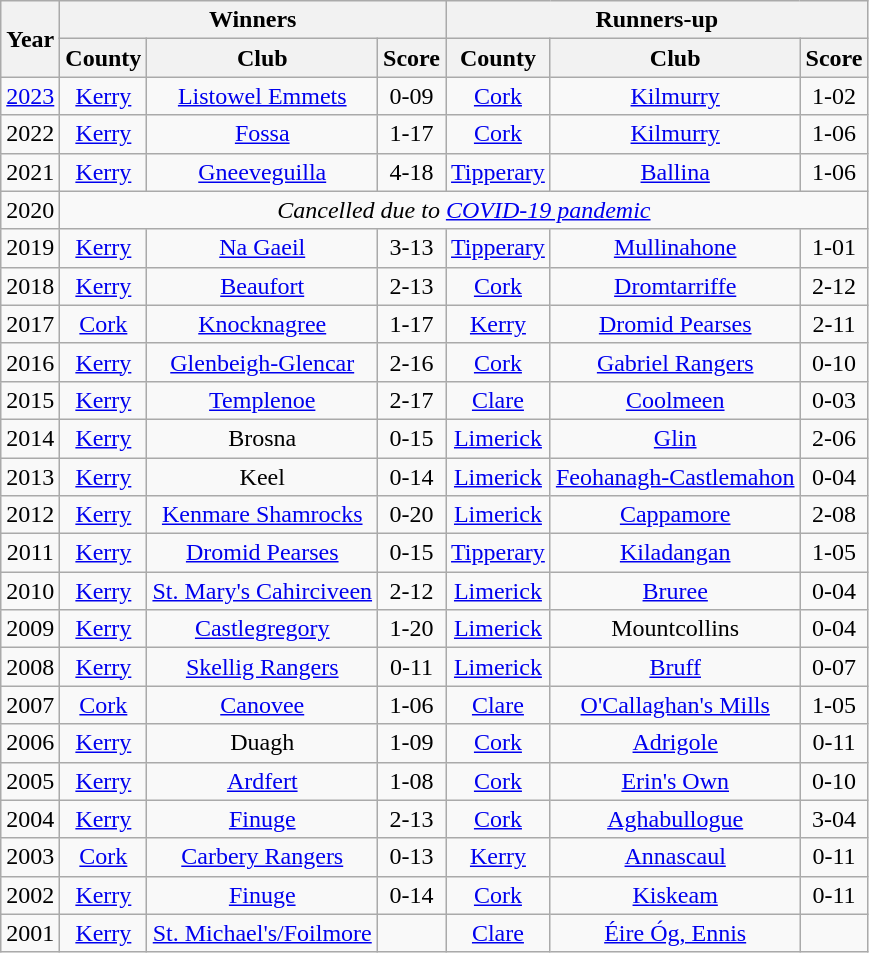<table class="wikitable" style="text-align:center;">
<tr>
<th rowspan="2">Year</th>
<th colspan="3">Winners</th>
<th colspan="3">Runners-up</th>
</tr>
<tr>
<th>County</th>
<th>Club</th>
<th>Score</th>
<th>County</th>
<th>Club</th>
<th>Score</th>
</tr>
<tr>
<td><a href='#'>2023</a></td>
<td><a href='#'>Kerry</a></td>
<td><a href='#'>Listowel Emmets</a></td>
<td>0-09</td>
<td><a href='#'>Cork</a></td>
<td><a href='#'>Kilmurry</a></td>
<td>1-02</td>
</tr>
<tr>
<td>2022</td>
<td><a href='#'>Kerry</a></td>
<td><a href='#'>Fossa</a></td>
<td>1-17</td>
<td><a href='#'>Cork</a></td>
<td><a href='#'>Kilmurry</a></td>
<td>1-06</td>
</tr>
<tr>
<td>2021</td>
<td><a href='#'>Kerry</a></td>
<td><a href='#'>Gneeveguilla</a></td>
<td>4-18</td>
<td><a href='#'>Tipperary</a></td>
<td><a href='#'>Ballina</a></td>
<td>1-06</td>
</tr>
<tr>
<td>2020</td>
<td colspan="6"><em>Cancelled due to <a href='#'>COVID-19 pandemic</a></em></td>
</tr>
<tr>
<td>2019</td>
<td><a href='#'>Kerry</a></td>
<td><a href='#'>Na Gaeil</a></td>
<td>3-13</td>
<td><a href='#'>Tipperary</a></td>
<td><a href='#'>Mullinahone</a></td>
<td>1-01</td>
</tr>
<tr>
<td>2018</td>
<td><a href='#'>Kerry</a></td>
<td><a href='#'>Beaufort</a></td>
<td>2-13</td>
<td><a href='#'>Cork</a></td>
<td><a href='#'>Dromtarriffe</a></td>
<td>2-12</td>
</tr>
<tr>
<td>2017</td>
<td><a href='#'>Cork</a></td>
<td><a href='#'>Knocknagree</a></td>
<td>1-17</td>
<td><a href='#'>Kerry</a></td>
<td><a href='#'>Dromid Pearses</a></td>
<td>2-11</td>
</tr>
<tr>
<td>2016</td>
<td><a href='#'>Kerry</a></td>
<td><a href='#'>Glenbeigh-Glencar</a></td>
<td>2-16</td>
<td><a href='#'>Cork</a></td>
<td><a href='#'>Gabriel Rangers</a></td>
<td>0-10</td>
</tr>
<tr>
<td>2015</td>
<td><a href='#'>Kerry</a></td>
<td><a href='#'>Templenoe</a></td>
<td>2-17</td>
<td><a href='#'>Clare</a></td>
<td><a href='#'>Coolmeen</a></td>
<td>0-03</td>
</tr>
<tr>
<td>2014</td>
<td><a href='#'>Kerry</a></td>
<td>Brosna</td>
<td>0-15</td>
<td><a href='#'>Limerick</a></td>
<td><a href='#'>Glin</a></td>
<td>2-06</td>
</tr>
<tr>
<td>2013</td>
<td><a href='#'>Kerry</a></td>
<td>Keel</td>
<td>0-14</td>
<td><a href='#'>Limerick</a></td>
<td><a href='#'>Feohanagh-Castlemahon</a></td>
<td>0-04</td>
</tr>
<tr>
<td>2012</td>
<td><a href='#'>Kerry</a></td>
<td><a href='#'>Kenmare Shamrocks</a></td>
<td>0-20</td>
<td><a href='#'>Limerick</a></td>
<td><a href='#'>Cappamore</a></td>
<td>2-08</td>
</tr>
<tr>
<td>2011</td>
<td><a href='#'>Kerry</a></td>
<td><a href='#'>Dromid Pearses</a></td>
<td>0-15</td>
<td><a href='#'>Tipperary</a></td>
<td><a href='#'>Kiladangan</a></td>
<td>1-05</td>
</tr>
<tr>
<td>2010</td>
<td><a href='#'>Kerry</a></td>
<td><a href='#'>St. Mary's Cahirciveen</a></td>
<td>2-12</td>
<td><a href='#'>Limerick</a></td>
<td><a href='#'>Bruree</a></td>
<td>0-04</td>
</tr>
<tr>
<td>2009</td>
<td><a href='#'>Kerry</a></td>
<td><a href='#'>Castlegregory</a></td>
<td>1-20</td>
<td><a href='#'>Limerick</a></td>
<td>Mountcollins</td>
<td>0-04</td>
</tr>
<tr>
<td>2008</td>
<td><a href='#'>Kerry</a></td>
<td><a href='#'>Skellig Rangers</a></td>
<td>0-11</td>
<td><a href='#'>Limerick</a></td>
<td><a href='#'>Bruff</a></td>
<td>0-07</td>
</tr>
<tr>
<td>2007</td>
<td><a href='#'>Cork</a></td>
<td><a href='#'>Canovee</a></td>
<td>1-06</td>
<td><a href='#'>Clare</a></td>
<td><a href='#'>O'Callaghan's Mills</a></td>
<td>1-05</td>
</tr>
<tr>
<td>2006</td>
<td><a href='#'>Kerry</a></td>
<td>Duagh</td>
<td>1-09</td>
<td><a href='#'>Cork</a></td>
<td><a href='#'>Adrigole</a></td>
<td>0-11</td>
</tr>
<tr>
<td>2005</td>
<td><a href='#'>Kerry</a></td>
<td><a href='#'>Ardfert</a></td>
<td>1-08</td>
<td><a href='#'>Cork</a></td>
<td><a href='#'>Erin's Own</a></td>
<td>0-10</td>
</tr>
<tr>
<td>2004</td>
<td><a href='#'>Kerry</a></td>
<td><a href='#'>Finuge</a></td>
<td>2-13</td>
<td><a href='#'>Cork</a></td>
<td><a href='#'>Aghabullogue</a></td>
<td>3-04</td>
</tr>
<tr>
<td>2003</td>
<td><a href='#'>Cork</a></td>
<td><a href='#'>Carbery Rangers</a></td>
<td>0-13</td>
<td><a href='#'>Kerry</a></td>
<td><a href='#'>Annascaul</a></td>
<td>0-11</td>
</tr>
<tr>
<td>2002</td>
<td><a href='#'>Kerry</a></td>
<td><a href='#'>Finuge</a></td>
<td>0-14</td>
<td><a href='#'>Cork</a></td>
<td><a href='#'>Kiskeam</a></td>
<td>0-11</td>
</tr>
<tr>
<td>2001</td>
<td><a href='#'>Kerry</a></td>
<td><a href='#'>St. Michael's/Foilmore</a></td>
<td></td>
<td><a href='#'>Clare</a></td>
<td><a href='#'>Éire Óg, Ennis</a></td>
<td></td>
</tr>
</table>
